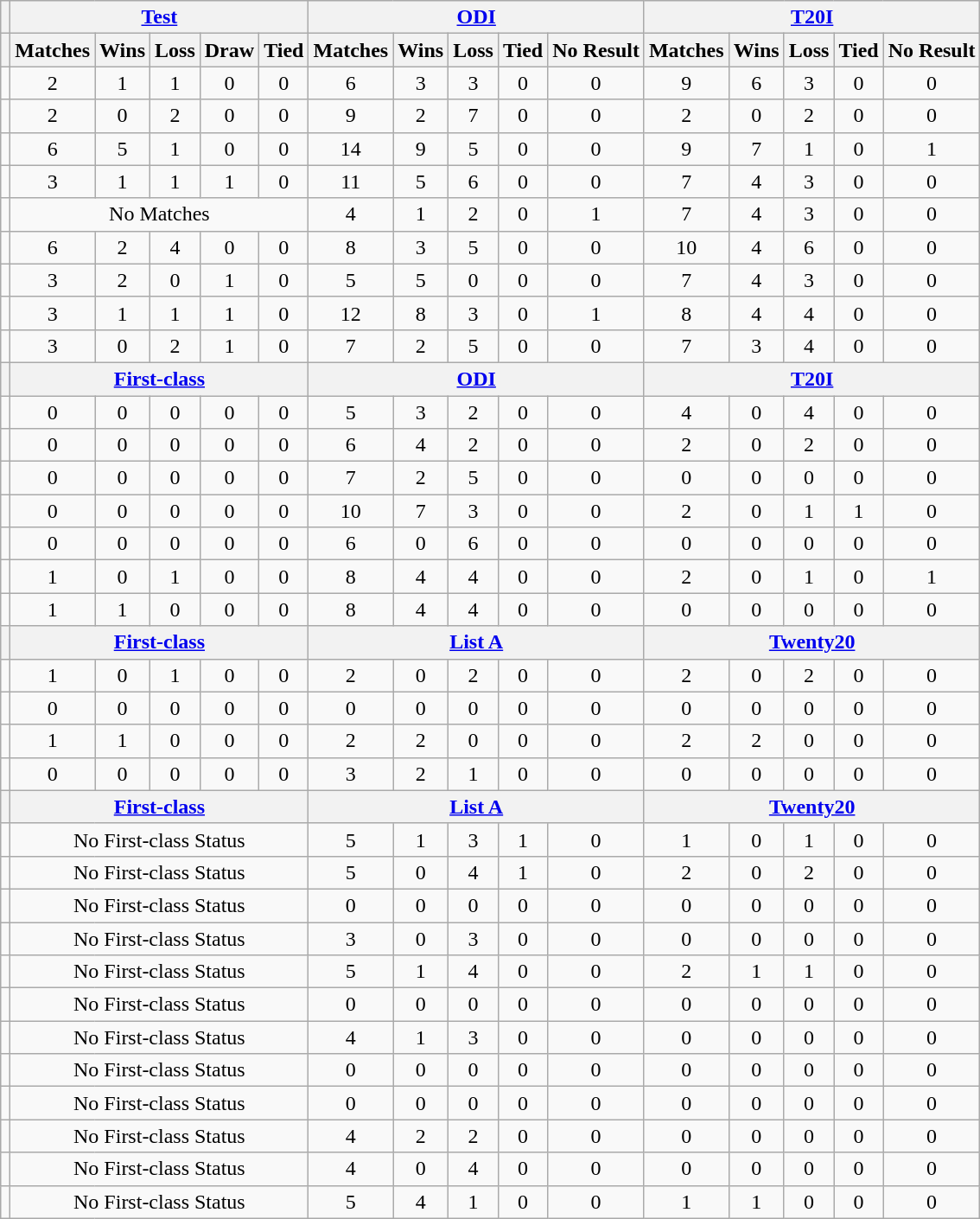<table class="wikitable" style="text-align:center">
<tr>
<th></th>
<th colspan=5!><a href='#'>Test</a></th>
<th colspan=5!><a href='#'>ODI</a></th>
<th colspan=5!><a href='#'>T20I</a></th>
</tr>
<tr>
<th></th>
<th>Matches</th>
<th>Wins</th>
<th>Loss</th>
<th>Draw</th>
<th>Tied</th>
<th>Matches</th>
<th>Wins</th>
<th>Loss</th>
<th>Tied</th>
<th>No Result</th>
<th>Matches</th>
<th>Wins</th>
<th>Loss</th>
<th>Tied</th>
<th>No Result</th>
</tr>
<tr>
<td align="left"></td>
<td>2</td>
<td>1</td>
<td>1</td>
<td>0</td>
<td>0</td>
<td>6</td>
<td>3</td>
<td>3</td>
<td>0</td>
<td>0</td>
<td>9</td>
<td>6</td>
<td>3</td>
<td>0</td>
<td>0</td>
</tr>
<tr>
<td align="left"></td>
<td>2</td>
<td>0</td>
<td>2</td>
<td>0</td>
<td>0</td>
<td>9</td>
<td>2</td>
<td>7</td>
<td>0</td>
<td>0</td>
<td>2</td>
<td>0</td>
<td>2</td>
<td>0</td>
<td>0</td>
</tr>
<tr>
<td align="left"></td>
<td>6</td>
<td>5</td>
<td>1</td>
<td>0</td>
<td>0</td>
<td>14</td>
<td>9</td>
<td>5</td>
<td>0</td>
<td>0</td>
<td>9</td>
<td>7</td>
<td>1</td>
<td>0</td>
<td>1</td>
</tr>
<tr>
<td align="left"></td>
<td>3</td>
<td>1</td>
<td>1</td>
<td>1</td>
<td>0</td>
<td>11</td>
<td>5</td>
<td>6</td>
<td>0</td>
<td>0</td>
<td>7</td>
<td>4</td>
<td>3</td>
<td>0</td>
<td>0</td>
</tr>
<tr>
<td align="left"></td>
<td colspan=5>No Matches</td>
<td>4</td>
<td>1</td>
<td>2</td>
<td>0</td>
<td>1</td>
<td>7</td>
<td>4</td>
<td>3</td>
<td>0</td>
<td>0</td>
</tr>
<tr>
<td align="left"></td>
<td>6</td>
<td>2</td>
<td>4</td>
<td>0</td>
<td>0</td>
<td>8</td>
<td>3</td>
<td>5</td>
<td>0</td>
<td>0</td>
<td>10</td>
<td>4</td>
<td>6</td>
<td>0</td>
<td>0</td>
</tr>
<tr>
<td align="left"></td>
<td>3</td>
<td>2</td>
<td>0</td>
<td>1</td>
<td>0</td>
<td>5</td>
<td>5</td>
<td>0</td>
<td>0</td>
<td>0</td>
<td>7</td>
<td>4</td>
<td>3</td>
<td>0</td>
<td>0</td>
</tr>
<tr>
<td align="left"></td>
<td>3</td>
<td>1</td>
<td>1</td>
<td>1</td>
<td>0</td>
<td>12</td>
<td>8</td>
<td>3</td>
<td>0</td>
<td>1</td>
<td>8</td>
<td>4</td>
<td>4</td>
<td>0</td>
<td>0</td>
</tr>
<tr>
<td align="left"></td>
<td>3</td>
<td>0</td>
<td>2</td>
<td>1</td>
<td>0</td>
<td>7</td>
<td>2</td>
<td>5</td>
<td>0</td>
<td>0</td>
<td>7</td>
<td>3</td>
<td>4</td>
<td>0</td>
<td>0</td>
</tr>
<tr>
<th></th>
<th colspan=5!><a href='#'>First-class</a></th>
<th colspan=5!><a href='#'>ODI</a></th>
<th colspan=5!><a href='#'>T20I</a></th>
</tr>
<tr>
<td align="left"></td>
<td>0</td>
<td>0</td>
<td>0</td>
<td>0</td>
<td>0</td>
<td>5</td>
<td>3</td>
<td>2</td>
<td>0</td>
<td>0</td>
<td>4</td>
<td>0</td>
<td>4</td>
<td>0</td>
<td>0</td>
</tr>
<tr>
<td align="left"></td>
<td>0</td>
<td>0</td>
<td>0</td>
<td>0</td>
<td>0</td>
<td>6</td>
<td>4</td>
<td>2</td>
<td>0</td>
<td>0</td>
<td>2</td>
<td>0</td>
<td>2</td>
<td>0</td>
<td>0</td>
</tr>
<tr>
<td align="left"></td>
<td>0</td>
<td>0</td>
<td>0</td>
<td>0</td>
<td>0</td>
<td>7</td>
<td>2</td>
<td>5</td>
<td>0</td>
<td>0</td>
<td>0</td>
<td>0</td>
<td>0</td>
<td>0</td>
<td>0</td>
</tr>
<tr>
<td align="left"></td>
<td>0</td>
<td>0</td>
<td>0</td>
<td>0</td>
<td>0</td>
<td>10</td>
<td>7</td>
<td>3</td>
<td>0</td>
<td>0</td>
<td>2</td>
<td>0</td>
<td>1</td>
<td>1</td>
<td>0</td>
</tr>
<tr>
<td align="left"></td>
<td>0</td>
<td>0</td>
<td>0</td>
<td>0</td>
<td>0</td>
<td>6</td>
<td>0</td>
<td>6</td>
<td>0</td>
<td>0</td>
<td>0</td>
<td>0</td>
<td>0</td>
<td>0</td>
<td>0</td>
</tr>
<tr>
<td align="left"></td>
<td>1</td>
<td>0</td>
<td>1</td>
<td>0</td>
<td>0</td>
<td>8</td>
<td>4</td>
<td>4</td>
<td>0</td>
<td>0</td>
<td>2</td>
<td>0</td>
<td>1</td>
<td>0</td>
<td>1</td>
</tr>
<tr>
<td align="left"></td>
<td>1</td>
<td>1</td>
<td>0</td>
<td>0</td>
<td>0</td>
<td>8</td>
<td>4</td>
<td>4</td>
<td>0</td>
<td>0</td>
<td>0</td>
<td>0</td>
<td>0</td>
<td>0</td>
<td>0</td>
</tr>
<tr>
<th></th>
<th colspan=5!><a href='#'>First-class</a></th>
<th colspan=5!><a href='#'>List A</a></th>
<th colspan=5!><a href='#'>Twenty20</a></th>
</tr>
<tr>
<td align="left"></td>
<td>1</td>
<td>0</td>
<td>1</td>
<td>0</td>
<td>0</td>
<td>2</td>
<td>0</td>
<td>2</td>
<td>0</td>
<td>0</td>
<td>2</td>
<td>0</td>
<td>2</td>
<td>0</td>
<td>0</td>
</tr>
<tr>
<td align="left"></td>
<td>0</td>
<td>0</td>
<td>0</td>
<td>0</td>
<td>0</td>
<td>0</td>
<td>0</td>
<td>0</td>
<td>0</td>
<td>0</td>
<td>0</td>
<td>0</td>
<td>0</td>
<td>0</td>
<td>0</td>
</tr>
<tr>
<td align="left"></td>
<td>1</td>
<td>1</td>
<td>0</td>
<td>0</td>
<td>0</td>
<td>2</td>
<td>2</td>
<td>0</td>
<td>0</td>
<td>0</td>
<td>2</td>
<td>2</td>
<td>0</td>
<td>0</td>
<td>0</td>
</tr>
<tr>
<td align="left"></td>
<td>0</td>
<td>0</td>
<td>0</td>
<td>0</td>
<td>0</td>
<td>3</td>
<td>2</td>
<td>1</td>
<td>0</td>
<td>0</td>
<td>0</td>
<td>0</td>
<td>0</td>
<td>0</td>
<td>0</td>
</tr>
<tr>
<th></th>
<th colspan=5!><a href='#'>First-class</a></th>
<th colspan=5!><a href='#'>List A</a></th>
<th colspan=5!><a href='#'>Twenty20</a></th>
</tr>
<tr>
<td align="left"></td>
<td colspan=5>No First-class Status</td>
<td>5</td>
<td>1</td>
<td>3</td>
<td>1</td>
<td>0</td>
<td>1</td>
<td>0</td>
<td>1</td>
<td>0</td>
<td>0</td>
</tr>
<tr>
<td align="left"></td>
<td colspan=5>No First-class Status</td>
<td>5</td>
<td>0</td>
<td>4</td>
<td>1</td>
<td>0</td>
<td>2</td>
<td>0</td>
<td>2</td>
<td>0</td>
<td>0</td>
</tr>
<tr>
<td align="left"></td>
<td colspan=5>No First-class Status</td>
<td>0</td>
<td>0</td>
<td>0</td>
<td>0</td>
<td>0</td>
<td>0</td>
<td>0</td>
<td>0</td>
<td>0</td>
<td>0</td>
</tr>
<tr>
<td align="left"></td>
<td colspan=5>No First-class Status</td>
<td>3</td>
<td>0</td>
<td>3</td>
<td>0</td>
<td>0</td>
<td>0</td>
<td>0</td>
<td>0</td>
<td>0</td>
<td>0</td>
</tr>
<tr>
<td align="left"></td>
<td colspan=5>No First-class Status</td>
<td>5</td>
<td>1</td>
<td>4</td>
<td>0</td>
<td>0</td>
<td>2</td>
<td>1</td>
<td>1</td>
<td>0</td>
<td>0</td>
</tr>
<tr>
<td align="left"></td>
<td colspan=5>No First-class Status</td>
<td>0</td>
<td>0</td>
<td>0</td>
<td>0</td>
<td>0</td>
<td>0</td>
<td>0</td>
<td>0</td>
<td>0</td>
<td>0</td>
</tr>
<tr>
<td align="left"></td>
<td colspan=5>No First-class Status</td>
<td>4</td>
<td>1</td>
<td>3</td>
<td>0</td>
<td>0</td>
<td>0</td>
<td>0</td>
<td>0</td>
<td>0</td>
<td>0</td>
</tr>
<tr>
<td align="left"></td>
<td colspan=5>No First-class Status</td>
<td>0</td>
<td>0</td>
<td>0</td>
<td>0</td>
<td>0</td>
<td>0</td>
<td>0</td>
<td>0</td>
<td>0</td>
<td>0</td>
</tr>
<tr>
<td align="left"></td>
<td colspan=5>No First-class Status</td>
<td>0</td>
<td>0</td>
<td>0</td>
<td>0</td>
<td>0</td>
<td>0</td>
<td>0</td>
<td>0</td>
<td>0</td>
<td>0</td>
</tr>
<tr>
<td align="left"></td>
<td colspan=5>No First-class Status</td>
<td>4</td>
<td>2</td>
<td>2</td>
<td>0</td>
<td>0</td>
<td>0</td>
<td>0</td>
<td>0</td>
<td>0</td>
<td>0</td>
</tr>
<tr>
<td align="left"></td>
<td colspan=5>No First-class Status</td>
<td>4</td>
<td>0</td>
<td>4</td>
<td>0</td>
<td>0</td>
<td>0</td>
<td>0</td>
<td>0</td>
<td>0</td>
<td>0</td>
</tr>
<tr>
<td align="left"></td>
<td colspan=5>No First-class Status</td>
<td>5</td>
<td>4</td>
<td>1</td>
<td>0</td>
<td>0</td>
<td>1</td>
<td>1</td>
<td>0</td>
<td>0</td>
<td>0</td>
</tr>
</table>
